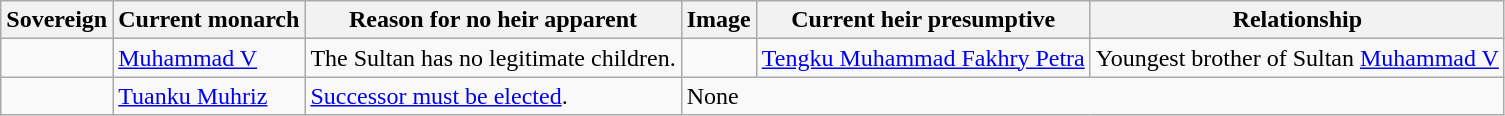<table class="wikitable">
<tr>
<th>Sovereign</th>
<th>Current monarch</th>
<th>Reason for no heir apparent</th>
<th>Image</th>
<th>Current heir presumptive</th>
<th>Relationship</th>
</tr>
<tr>
<td></td>
<td><a href='#'>Muhammad V</a></td>
<td>The Sultan has no legitimate children.</td>
<td></td>
<td><a href='#'>Tengku Muhammad Fakhry Petra</a></td>
<td>Youngest brother of Sultan <a href='#'>Muhammad V</a></td>
</tr>
<tr>
<td></td>
<td><a href='#'>Tuanku Muhriz</a></td>
<td><a href='#'>Successor must be elected</a>.</td>
<td colspan="3">None</td>
</tr>
</table>
